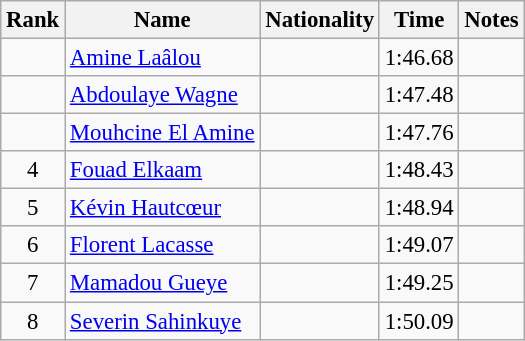<table class="wikitable sortable" style="text-align:center;font-size:95%">
<tr>
<th>Rank</th>
<th>Name</th>
<th>Nationality</th>
<th>Time</th>
<th>Notes</th>
</tr>
<tr>
<td></td>
<td align=left><a href='#'>Amine Laâlou</a></td>
<td align=left></td>
<td>1:46.68</td>
<td></td>
</tr>
<tr>
<td></td>
<td align=left><a href='#'>Abdoulaye Wagne</a></td>
<td align=left></td>
<td>1:47.48</td>
<td></td>
</tr>
<tr>
<td></td>
<td align=left><a href='#'>Mouhcine El Amine</a></td>
<td align=left></td>
<td>1:47.76</td>
<td></td>
</tr>
<tr>
<td>4</td>
<td align=left><a href='#'>Fouad Elkaam</a></td>
<td align=left></td>
<td>1:48.43</td>
<td></td>
</tr>
<tr>
<td>5</td>
<td align=left><a href='#'>Kévin Hautcœur</a></td>
<td align=left></td>
<td>1:48.94</td>
<td></td>
</tr>
<tr>
<td>6</td>
<td align=left><a href='#'>Florent Lacasse</a></td>
<td align=left></td>
<td>1:49.07</td>
<td></td>
</tr>
<tr>
<td>7</td>
<td align=left><a href='#'>Mamadou Gueye</a></td>
<td align=left></td>
<td>1:49.25</td>
<td></td>
</tr>
<tr>
<td>8</td>
<td align=left><a href='#'>Severin Sahinkuye</a></td>
<td align=left></td>
<td>1:50.09</td>
<td></td>
</tr>
</table>
